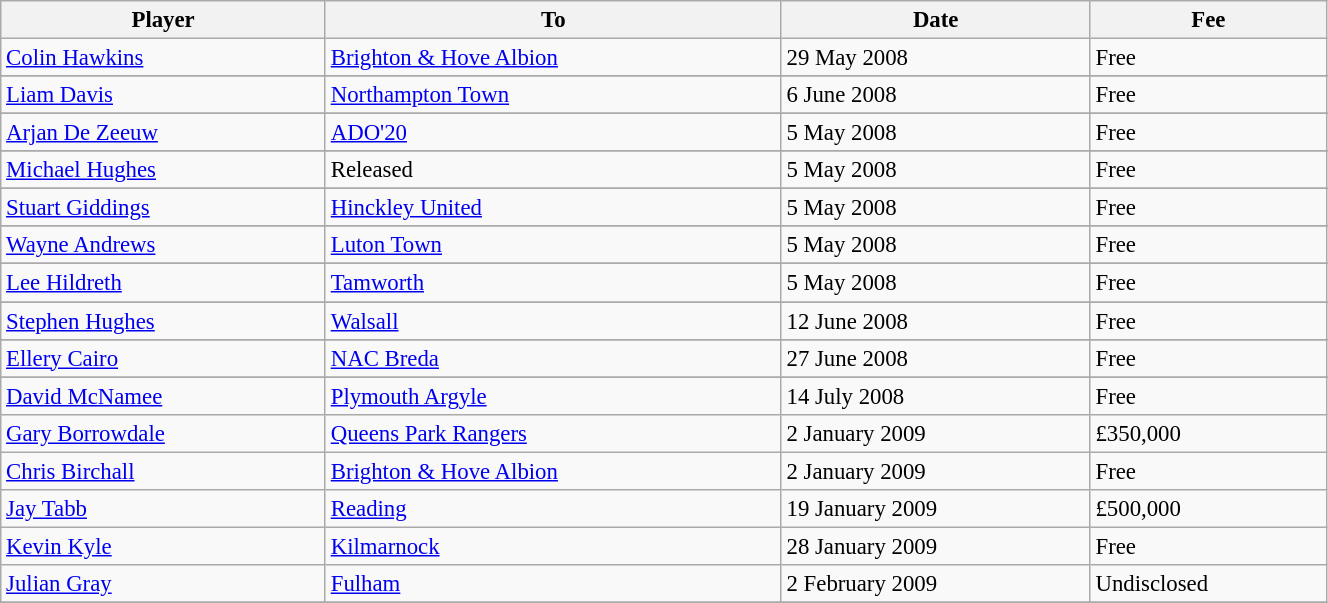<table class="wikitable sortable" style="text-align:center; font-size:95%;width:70%; text-align:left">
<tr>
<th><strong>Player</strong></th>
<th><strong>To</strong></th>
<th><strong>Date</strong></th>
<th><strong>Fee</strong></th>
</tr>
<tr --->
<td> <a href='#'>Colin Hawkins</a></td>
<td><a href='#'>Brighton & Hove Albion</a></td>
<td>29 May 2008</td>
<td>Free</td>
</tr>
<tr --->
</tr>
<tr --->
<td> <a href='#'>Liam Davis</a></td>
<td><a href='#'>Northampton Town</a></td>
<td>6 June 2008</td>
<td>Free</td>
</tr>
<tr --->
</tr>
<tr --->
<td> <a href='#'>Arjan De Zeeuw</a></td>
<td><a href='#'>ADO'20</a></td>
<td>5 May 2008</td>
<td>Free</td>
</tr>
<tr --->
</tr>
<tr --->
<td> <a href='#'>Michael Hughes</a></td>
<td>Released</td>
<td>5 May 2008</td>
<td>Free</td>
</tr>
<tr --->
</tr>
<tr --->
<td> <a href='#'>Stuart Giddings</a></td>
<td><a href='#'>Hinckley United</a></td>
<td>5 May 2008</td>
<td>Free</td>
</tr>
<tr --->
</tr>
<tr --->
<td> <a href='#'>Wayne Andrews</a></td>
<td><a href='#'>Luton Town</a></td>
<td>5 May 2008</td>
<td>Free</td>
</tr>
<tr --->
</tr>
<tr --->
<td> <a href='#'>Lee Hildreth</a></td>
<td><a href='#'>Tamworth</a></td>
<td>5 May 2008</td>
<td>Free</td>
</tr>
<tr --->
</tr>
<tr --->
<td> <a href='#'>Stephen Hughes</a></td>
<td><a href='#'>Walsall</a></td>
<td>12 June 2008</td>
<td>Free</td>
</tr>
<tr --->
</tr>
<tr --->
<td> <a href='#'>Ellery Cairo</a></td>
<td><a href='#'>NAC Breda</a></td>
<td>27 June 2008</td>
<td>Free</td>
</tr>
<tr --->
</tr>
<tr --->
<td> <a href='#'>David McNamee</a></td>
<td><a href='#'>Plymouth Argyle</a></td>
<td>14 July 2008</td>
<td>Free</td>
</tr>
<tr --->
<td> <a href='#'>Gary Borrowdale</a></td>
<td><a href='#'>Queens Park Rangers</a></td>
<td>2 January 2009</td>
<td>£350,000</td>
</tr>
<tr --->
<td> <a href='#'>Chris Birchall</a></td>
<td><a href='#'>Brighton & Hove Albion</a></td>
<td>2 January 2009</td>
<td>Free</td>
</tr>
<tr --->
<td> <a href='#'>Jay Tabb</a></td>
<td><a href='#'>Reading</a></td>
<td>19 January 2009</td>
<td>£500,000</td>
</tr>
<tr --->
<td> <a href='#'>Kevin Kyle</a></td>
<td><a href='#'>Kilmarnock</a></td>
<td>28 January 2009</td>
<td>Free</td>
</tr>
<tr --->
<td> <a href='#'>Julian Gray</a></td>
<td><a href='#'>Fulham</a></td>
<td>2 February 2009</td>
<td>Undisclosed</td>
</tr>
<tr --->
</tr>
</table>
